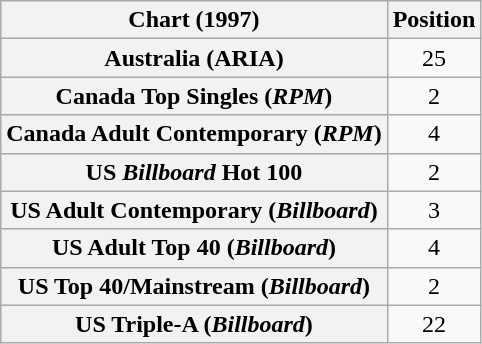<table class="wikitable sortable plainrowheaders" style="text-align:center">
<tr>
<th>Chart (1997)</th>
<th>Position</th>
</tr>
<tr>
<th scope="row">Australia (ARIA)</th>
<td>25</td>
</tr>
<tr>
<th scope="row">Canada Top Singles (<em>RPM</em>)</th>
<td>2</td>
</tr>
<tr>
<th scope="row">Canada Adult Contemporary (<em>RPM</em>)</th>
<td>4</td>
</tr>
<tr>
<th scope="row">US <em>Billboard</em> Hot 100</th>
<td>2</td>
</tr>
<tr>
<th scope="row">US Adult Contemporary (<em>Billboard</em>)</th>
<td>3</td>
</tr>
<tr>
<th scope="row">US Adult Top 40 (<em>Billboard</em>)</th>
<td>4</td>
</tr>
<tr>
<th scope="row">US Top 40/Mainstream (<em>Billboard</em>)</th>
<td>2</td>
</tr>
<tr>
<th scope="row">US Triple-A (<em>Billboard</em>)</th>
<td>22</td>
</tr>
</table>
